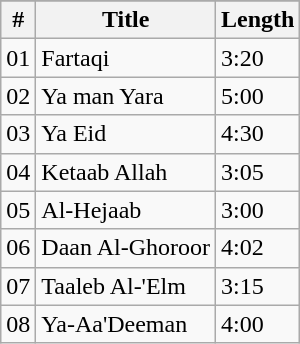<table class="wikitable">
<tr bgcolor="#CCCCCC">
</tr>
<tr>
<th>#</th>
<th>Title</th>
<th>Length</th>
</tr>
<tr>
<td>01</td>
<td>Fartaqi</td>
<td>3:20</td>
</tr>
<tr>
<td>02</td>
<td>Ya man Yara</td>
<td>5:00</td>
</tr>
<tr>
<td>03</td>
<td>Ya Eid</td>
<td>4:30</td>
</tr>
<tr>
<td>04</td>
<td>Ketaab Allah</td>
<td>3:05</td>
</tr>
<tr>
<td>05</td>
<td>Al-Hejaab</td>
<td>3:00</td>
</tr>
<tr>
<td>06</td>
<td>Daan Al-Ghoroor</td>
<td>4:02</td>
</tr>
<tr>
<td>07</td>
<td>Taaleb Al-'Elm</td>
<td>3:15</td>
</tr>
<tr>
<td>08</td>
<td>Ya-Aa'Deeman</td>
<td>4:00</td>
</tr>
</table>
